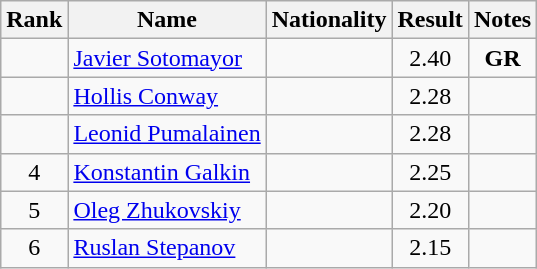<table class="wikitable sortable" style="text-align:center">
<tr>
<th>Rank</th>
<th>Name</th>
<th>Nationality</th>
<th>Result</th>
<th>Notes</th>
</tr>
<tr>
<td></td>
<td align=left><a href='#'>Javier Sotomayor</a></td>
<td align=left></td>
<td>2.40</td>
<td><strong>GR</strong></td>
</tr>
<tr>
<td></td>
<td align=left><a href='#'>Hollis Conway</a></td>
<td align=left></td>
<td>2.28</td>
<td></td>
</tr>
<tr>
<td></td>
<td align=left><a href='#'>Leonid Pumalainen</a></td>
<td align=left></td>
<td>2.28</td>
<td></td>
</tr>
<tr>
<td>4</td>
<td align=left><a href='#'>Konstantin Galkin</a></td>
<td align=left></td>
<td>2.25</td>
<td></td>
</tr>
<tr>
<td>5</td>
<td align=left><a href='#'>Oleg Zhukovskiy</a></td>
<td align=left></td>
<td>2.20</td>
<td></td>
</tr>
<tr>
<td>6</td>
<td align=left><a href='#'>Ruslan Stepanov</a></td>
<td align=left></td>
<td>2.15</td>
<td></td>
</tr>
</table>
